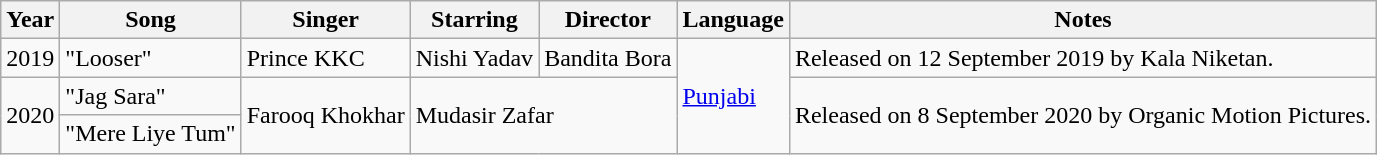<table class="wikitable">
<tr>
<th>Year</th>
<th>Song</th>
<th>Singer</th>
<th>Starring</th>
<th>Director</th>
<th>Language</th>
<th>Notes</th>
</tr>
<tr>
<td>2019</td>
<td>"Looser"</td>
<td>Prince KKC</td>
<td>Nishi Yadav</td>
<td>Bandita Bora</td>
<td rowspan="3"><a href='#'>Punjabi</a></td>
<td>Released on 12 September 2019 by Kala Niketan.</td>
</tr>
<tr>
<td rowspan="2">2020</td>
<td>"Jag Sara" </td>
<td rowspan="2">Farooq Khokhar</td>
<td rowspan="2" colspan="2">Mudasir Zafar</td>
<td rowspan="2">Released on 8 September 2020 by Organic Motion Pictures.</td>
</tr>
<tr>
<td>"Mere Liye Tum" </td>
</tr>
</table>
